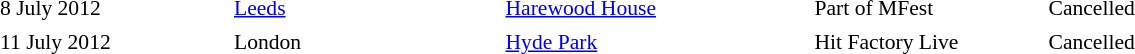<table cellpadding="2" style="border: 0px solid darkgray; font-size:90%">
<tr>
<th width="150"></th>
<th width="175"></th>
<th width="200"></th>
<th width="150"></th>
<th width="250"></th>
</tr>
<tr border="0">
<td>8 July 2012</td>
<td><a href='#'>Leeds</a></td>
<td><a href='#'>Harewood House</a></td>
<td>Part of MFest</td>
<td>Cancelled</td>
</tr>
<tr border="0">
<td>11 July 2012</td>
<td>London</td>
<td><a href='#'>Hyde Park</a></td>
<td>Hit Factory Live</td>
<td>Cancelled </td>
</tr>
</table>
